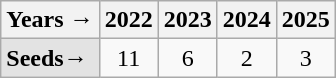<table class="wikitable">
<tr>
<th>Years →</th>
<th>2022</th>
<th>2023</th>
<th>2024</th>
<th>2025</th>
</tr>
<tr align=center>
<td style="text-align:left; background:#e3e3e3;"><strong>Seeds→</strong></td>
<td>11</td>
<td>6</td>
<td>2</td>
<td>3</td>
</tr>
</table>
